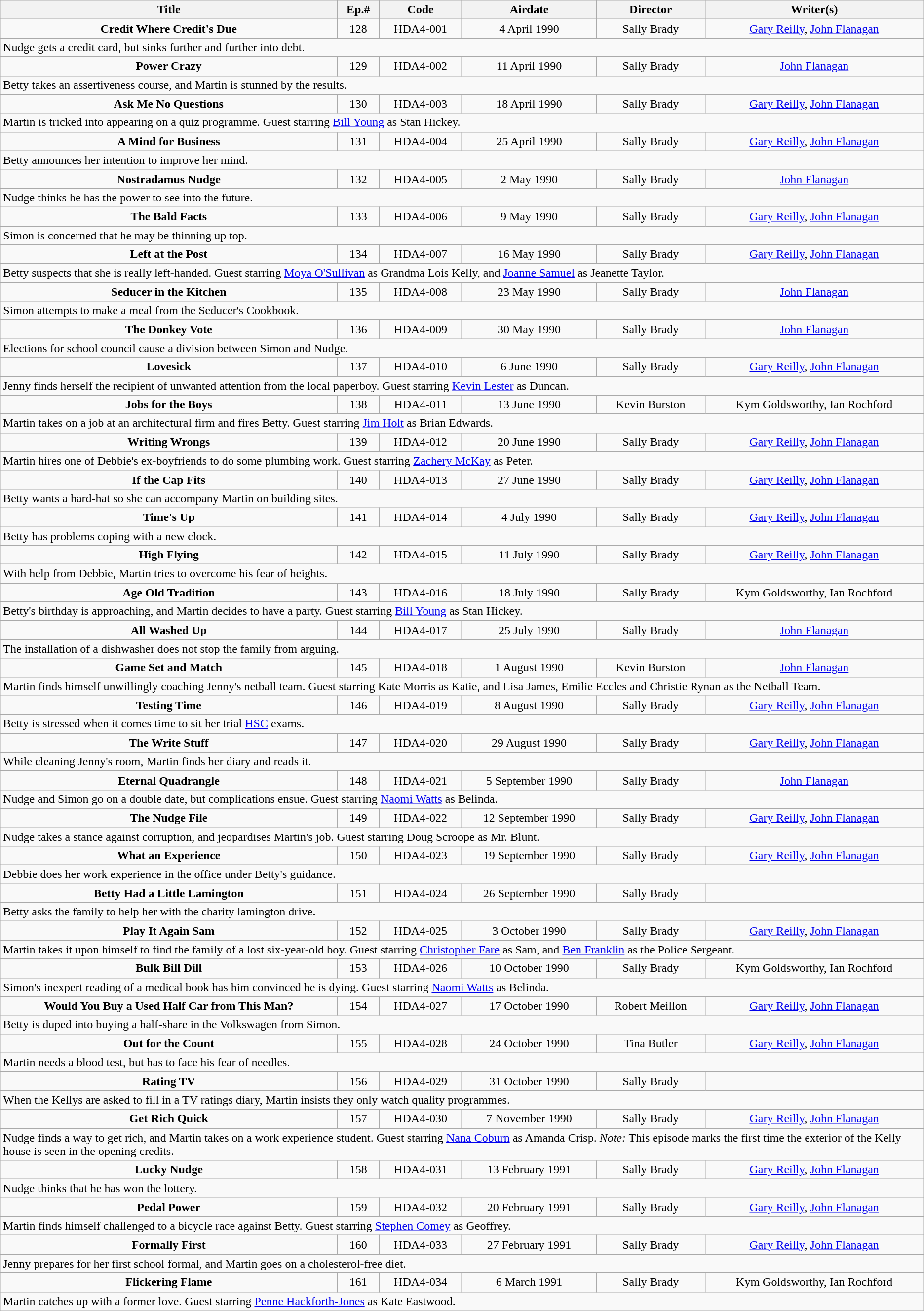<table class="wikitable">
<tr>
<th>Title</th>
<th>Ep.#</th>
<th>Code</th>
<th>Airdate</th>
<th>Director</th>
<th>Writer(s)</th>
</tr>
<tr align="center" |>
<td><strong>Credit Where Credit's Due</strong></td>
<td>128</td>
<td>HDA4-001</td>
<td>4 April 1990</td>
<td>Sally Brady</td>
<td><a href='#'>Gary Reilly</a>, <a href='#'>John Flanagan</a></td>
</tr>
<tr>
<td colspan="6">Nudge gets a credit card, but sinks further and further into debt.</td>
</tr>
<tr align="center">
<td><strong>Power Crazy</strong></td>
<td>129</td>
<td>HDA4-002</td>
<td>11 April 1990</td>
<td>Sally Brady</td>
<td><a href='#'>John Flanagan</a></td>
</tr>
<tr>
<td colspan="6">Betty takes an assertiveness course, and Martin is stunned by the results.</td>
</tr>
<tr align="center" |>
<td><strong>Ask Me No Questions</strong></td>
<td>130</td>
<td>HDA4-003</td>
<td>18 April 1990</td>
<td>Sally Brady</td>
<td><a href='#'>Gary Reilly</a>, <a href='#'>John Flanagan</a></td>
</tr>
<tr>
<td colspan="6">Martin is tricked into appearing on a quiz programme. Guest starring <a href='#'>Bill Young</a> as Stan Hickey.</td>
</tr>
<tr align="center">
<td><strong>A Mind for Business</strong></td>
<td>131</td>
<td>HDA4-004</td>
<td>25 April 1990</td>
<td>Sally Brady</td>
<td><a href='#'>Gary Reilly</a>, <a href='#'>John Flanagan</a></td>
</tr>
<tr>
<td colspan="6">Betty announces her intention to improve her mind.</td>
</tr>
<tr align="center" |>
<td><strong>Nostradamus Nudge</strong></td>
<td>132</td>
<td>HDA4-005</td>
<td>2 May 1990</td>
<td>Sally Brady</td>
<td><a href='#'>John Flanagan</a></td>
</tr>
<tr>
<td colspan="6">Nudge thinks he has the power to see into the future.</td>
</tr>
<tr align="center">
<td><strong>The Bald Facts</strong></td>
<td>133</td>
<td>HDA4-006</td>
<td>9 May 1990</td>
<td>Sally Brady</td>
<td><a href='#'>Gary Reilly</a>, <a href='#'>John Flanagan</a></td>
</tr>
<tr>
<td colspan="6">Simon is concerned that he may be thinning up top.</td>
</tr>
<tr align="center" |>
<td><strong>Left at the Post</strong></td>
<td>134</td>
<td>HDA4-007</td>
<td>16 May 1990</td>
<td>Sally Brady</td>
<td><a href='#'>Gary Reilly</a>, <a href='#'>John Flanagan</a></td>
</tr>
<tr>
<td colspan="6">Betty suspects that she is really left-handed. Guest starring <a href='#'>Moya O'Sullivan</a> as	Grandma Lois Kelly, and	<a href='#'>Joanne Samuel</a> as Jeanette Taylor.</td>
</tr>
<tr align="center">
<td><strong>Seducer in the Kitchen</strong></td>
<td>135</td>
<td>HDA4-008</td>
<td>23 May 1990</td>
<td>Sally Brady</td>
<td><a href='#'>John Flanagan</a></td>
</tr>
<tr>
<td colspan="6">Simon attempts to make a meal from the Seducer's Cookbook.</td>
</tr>
<tr align="center" |>
<td><strong>The Donkey Vote</strong></td>
<td>136</td>
<td>HDA4-009</td>
<td>30 May 1990</td>
<td>Sally Brady</td>
<td><a href='#'>John Flanagan</a></td>
</tr>
<tr>
<td colspan="6">Elections for school council cause a division between Simon and Nudge.</td>
</tr>
<tr align="center">
<td><strong>Lovesick</strong></td>
<td>137</td>
<td>HDA4-010</td>
<td>6 June 1990</td>
<td>Sally Brady</td>
<td><a href='#'>Gary Reilly</a>, <a href='#'>John Flanagan</a></td>
</tr>
<tr>
<td colspan="6">Jenny finds herself the recipient of unwanted attention from the local paperboy. Guest starring <a href='#'>Kevin Lester</a> as Duncan.</td>
</tr>
<tr align="center" |>
<td><strong>Jobs for the Boys</strong></td>
<td>138</td>
<td>HDA4-011</td>
<td>13 June 1990</td>
<td>Kevin Burston</td>
<td>Kym Goldsworthy, Ian Rochford</td>
</tr>
<tr>
<td colspan="6">Martin takes on a job at an architectural firm and fires Betty. Guest starring <a href='#'>Jim Holt</a> as Brian Edwards.</td>
</tr>
<tr align="center">
<td><strong>Writing Wrongs</strong></td>
<td>139</td>
<td>HDA4-012</td>
<td>20 June 1990</td>
<td>Sally Brady</td>
<td><a href='#'>Gary Reilly</a>, <a href='#'>John Flanagan</a></td>
</tr>
<tr>
<td colspan="6">Martin hires one of Debbie's ex-boyfriends to do some plumbing work. Guest starring <a href='#'>Zachery McKay</a> as Peter.</td>
</tr>
<tr align="center" |>
<td><strong>If the Cap Fits</strong></td>
<td>140</td>
<td>HDA4-013</td>
<td>27 June 1990</td>
<td>Sally Brady</td>
<td><a href='#'>Gary Reilly</a>, <a href='#'>John Flanagan</a></td>
</tr>
<tr>
<td colspan="6">Betty wants a hard-hat so she can accompany Martin on building sites.</td>
</tr>
<tr align="center">
<td><strong>Time's Up</strong></td>
<td>141</td>
<td>HDA4-014</td>
<td>4 July 1990</td>
<td>Sally Brady</td>
<td><a href='#'>Gary Reilly</a>, <a href='#'>John Flanagan</a></td>
</tr>
<tr>
<td colspan="6">Betty has problems coping with a new clock.</td>
</tr>
<tr align="center" |>
<td><strong>High Flying</strong></td>
<td>142</td>
<td>HDA4-015</td>
<td>11 July 1990</td>
<td>Sally Brady</td>
<td><a href='#'>Gary Reilly</a>, <a href='#'>John Flanagan</a></td>
</tr>
<tr>
<td colspan="6">With help from Debbie, Martin tries to overcome his fear of heights.</td>
</tr>
<tr align="center">
<td><strong>Age Old Tradition</strong></td>
<td>143</td>
<td>HDA4-016</td>
<td>18 July 1990</td>
<td>Sally Brady</td>
<td>Kym Goldsworthy, Ian Rochford</td>
</tr>
<tr>
<td colspan="6">Betty's birthday is approaching, and Martin decides to have a party. Guest starring <a href='#'>Bill Young</a> as Stan Hickey.</td>
</tr>
<tr align="center" |>
<td><strong>All Washed Up</strong></td>
<td>144</td>
<td>HDA4-017</td>
<td>25 July 1990</td>
<td>Sally Brady</td>
<td><a href='#'>John Flanagan</a></td>
</tr>
<tr>
<td colspan="6">The installation of a dishwasher does not stop the family from arguing.</td>
</tr>
<tr align="center">
<td><strong>Game Set and Match</strong></td>
<td>145</td>
<td>HDA4-018</td>
<td>1 August 1990</td>
<td>Kevin Burston</td>
<td><a href='#'>John Flanagan</a></td>
</tr>
<tr>
<td colspan="6">Martin finds himself unwillingly coaching Jenny's netball team. Guest starring Kate Morris as Katie, and Lisa James, Emilie Eccles and Christie Rynan as the Netball Team.</td>
</tr>
<tr align="center" |>
<td><strong>Testing Time</strong></td>
<td>146</td>
<td>HDA4-019</td>
<td>8 August 1990</td>
<td>Sally Brady</td>
<td><a href='#'>Gary Reilly</a>, <a href='#'>John Flanagan</a></td>
</tr>
<tr>
<td colspan="6">Betty is stressed when it comes time to sit her trial <a href='#'>HSC</a> exams.</td>
</tr>
<tr align="center">
<td><strong>The Write Stuff</strong></td>
<td>147</td>
<td>HDA4-020</td>
<td>29 August 1990</td>
<td>Sally Brady</td>
<td><a href='#'>Gary Reilly</a>, <a href='#'>John Flanagan</a></td>
</tr>
<tr>
<td colspan="6">While cleaning Jenny's room, Martin finds her diary and reads it.</td>
</tr>
<tr align="center" |>
<td><strong>Eternal Quadrangle</strong></td>
<td>148</td>
<td>HDA4-021</td>
<td>5 September 1990</td>
<td>Sally Brady</td>
<td><a href='#'>John Flanagan</a></td>
</tr>
<tr>
<td colspan="6">Nudge and Simon go on a double date, but complications ensue. Guest starring <a href='#'>Naomi Watts</a> as Belinda.</td>
</tr>
<tr align="center">
<td><strong>The Nudge File</strong></td>
<td>149</td>
<td>HDA4-022</td>
<td>12 September 1990</td>
<td>Sally Brady</td>
<td><a href='#'>Gary Reilly</a>, <a href='#'>John Flanagan</a></td>
</tr>
<tr>
<td colspan="6">Nudge takes a stance against corruption, and jeopardises Martin's job. Guest starring Doug Scroope as Mr. Blunt.</td>
</tr>
<tr align="center" |>
<td><strong>What an Experience</strong></td>
<td>150</td>
<td>HDA4-023</td>
<td>19 September 1990</td>
<td>Sally Brady</td>
<td><a href='#'>Gary Reilly</a>, <a href='#'>John Flanagan</a></td>
</tr>
<tr>
<td colspan="6">Debbie does her work experience in the office under Betty's guidance.</td>
</tr>
<tr align="center">
<td><strong>Betty Had a Little Lamington</strong></td>
<td>151</td>
<td>HDA4-024</td>
<td>26 September 1990</td>
<td>Sally Brady</td>
<td></td>
</tr>
<tr>
<td colspan="6">Betty asks the family to help her with the charity lamington drive.</td>
</tr>
<tr align="center" |>
<td><strong>Play It Again Sam</strong></td>
<td>152</td>
<td>HDA4-025</td>
<td>3 October 1990</td>
<td>Sally Brady</td>
<td><a href='#'>Gary Reilly</a>, <a href='#'>John Flanagan</a></td>
</tr>
<tr>
<td colspan="6">Martin takes it upon himself to find the family of a lost six-year-old boy. Guest starring <a href='#'>Christopher Fare</a> as Sam, and <a href='#'>Ben Franklin</a> as the Police Sergeant.</td>
</tr>
<tr align="center">
<td><strong>Bulk Bill Dill</strong></td>
<td>153</td>
<td>HDA4-026</td>
<td>10 October 1990</td>
<td>Sally Brady</td>
<td>Kym Goldsworthy, Ian Rochford</td>
</tr>
<tr>
<td colspan="6">Simon's inexpert reading of a medical book has him convinced he is dying. Guest starring <a href='#'>Naomi Watts</a> as Belinda.</td>
</tr>
<tr align="center" |>
<td><strong>Would You Buy a Used Half Car from This Man?</strong></td>
<td>154</td>
<td>HDA4-027</td>
<td>17 October 1990</td>
<td>Robert Meillon</td>
<td><a href='#'>Gary Reilly</a>, <a href='#'>John Flanagan</a></td>
</tr>
<tr>
<td colspan="6">Betty is duped into buying a half-share in the Volkswagen from Simon.</td>
</tr>
<tr align="center">
<td><strong>Out for the Count</strong></td>
<td>155</td>
<td>HDA4-028</td>
<td>24 October 1990</td>
<td>Tina Butler</td>
<td><a href='#'>Gary Reilly</a>, <a href='#'>John Flanagan</a></td>
</tr>
<tr>
<td colspan="6">Martin needs a blood test, but has to face his fear of needles.</td>
</tr>
<tr align="center" |>
<td><strong>Rating TV</strong></td>
<td>156</td>
<td>HDA4-029</td>
<td>31 October 1990</td>
<td>Sally Brady</td>
<td></td>
</tr>
<tr>
<td colspan="6">When the Kellys are asked to fill in a TV ratings diary, Martin insists they only watch quality programmes.</td>
</tr>
<tr align="center">
<td><strong>Get Rich Quick</strong></td>
<td>157</td>
<td>HDA4-030</td>
<td>7 November 1990</td>
<td>Sally Brady</td>
<td><a href='#'>Gary Reilly</a>, <a href='#'>John Flanagan</a></td>
</tr>
<tr>
<td colspan="6">Nudge finds a way to get rich, and Martin takes on a work experience student. Guest starring <a href='#'>Nana Coburn</a> as Amanda Crisp. <em>Note:</em> This episode marks the first time the exterior of the Kelly house is seen in the opening credits.</td>
</tr>
<tr align="center" |>
<td><strong>Lucky Nudge</strong></td>
<td>158</td>
<td>HDA4-031</td>
<td>13 February 1991</td>
<td>Sally Brady</td>
<td><a href='#'>Gary Reilly</a>, <a href='#'>John Flanagan</a></td>
</tr>
<tr>
<td colspan="6">Nudge thinks that he has won the lottery.</td>
</tr>
<tr align="center">
<td><strong>Pedal Power</strong></td>
<td>159</td>
<td>HDA4-032</td>
<td>20 February 1991</td>
<td>Sally Brady</td>
<td><a href='#'>Gary Reilly</a>, <a href='#'>John Flanagan</a></td>
</tr>
<tr>
<td colspan="6">Martin finds himself challenged to a bicycle race against Betty. Guest starring <a href='#'>Stephen Comey</a> as Geoffrey.</td>
</tr>
<tr align="center" |>
<td><strong>Formally First</strong></td>
<td>160</td>
<td>HDA4-033</td>
<td>27 February 1991</td>
<td>Sally Brady</td>
<td><a href='#'>Gary Reilly</a>, <a href='#'>John Flanagan</a></td>
</tr>
<tr>
<td colspan="6">Jenny prepares for her first school formal, and Martin goes on a cholesterol-free diet.</td>
</tr>
<tr align="center">
<td><strong>Flickering Flame</strong></td>
<td>161</td>
<td>HDA4-034</td>
<td>6 March 1991</td>
<td>Sally Brady</td>
<td>Kym Goldsworthy, Ian Rochford</td>
</tr>
<tr>
<td colspan="6">Martin catches up with a former love. Guest starring <a href='#'>Penne Hackforth-Jones</a> as Kate Eastwood.</td>
</tr>
</table>
